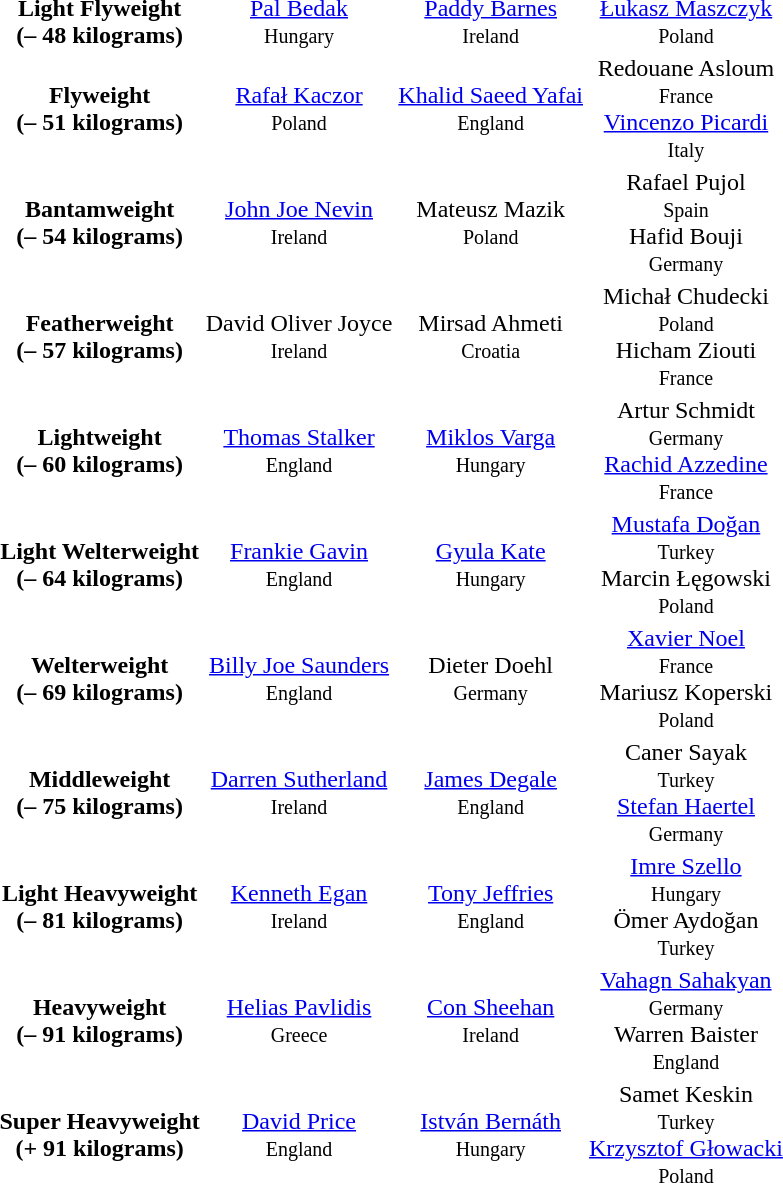<table>
<tr align="center">
<td><strong>Light Flyweight<br>(– 48 kilograms)</strong></td>
<td> <a href='#'>Pal Bedak</a><br><small>Hungary</small></td>
<td> <a href='#'>Paddy Barnes</a><br><small>Ireland</small></td>
<td> <a href='#'>Łukasz Maszczyk</a><br><small>Poland</small></td>
</tr>
<tr align="center">
<td><strong>Flyweight<br>(– 51 kilograms)</strong></td>
<td> <a href='#'>Rafał Kaczor</a><br><small>Poland</small></td>
<td> <a href='#'>Khalid Saeed Yafai</a><br><small>England</small></td>
<td> Redouane Asloum<br><small>France</small><br> <a href='#'>Vincenzo Picardi</a><br><small>Italy</small></td>
</tr>
<tr align="center">
<td><strong>Bantamweight<br>(– 54 kilograms)</strong></td>
<td> <a href='#'>John Joe Nevin</a><br><small>Ireland</small></td>
<td> Mateusz Mazik<br><small>Poland</small></td>
<td> Rafael Pujol<br><small>Spain</small><br> Hafid Bouji<br><small>Germany</small></td>
</tr>
<tr align="center">
<td><strong>Featherweight<br>(– 57 kilograms)</strong></td>
<td> David Oliver Joyce<br><small>Ireland</small></td>
<td> Mirsad Ahmeti<br><small>Croatia</small></td>
<td> Michał Chudecki<br><small>Poland</small><br> Hicham Ziouti<br><small>France</small></td>
</tr>
<tr align="center">
<td><strong>Lightweight<br>(– 60 kilograms)</strong></td>
<td> <a href='#'>Thomas Stalker</a><br><small>England</small></td>
<td> <a href='#'>Miklos Varga</a><br><small>Hungary</small></td>
<td> Artur Schmidt<br><small>Germany</small><br> <a href='#'>Rachid Azzedine</a><br><small>France</small></td>
</tr>
<tr align="center">
<td><strong>Light Welterweight<br>(– 64 kilograms)</strong></td>
<td> <a href='#'>Frankie Gavin</a><br><small>England</small></td>
<td> <a href='#'>Gyula Kate</a><br><small>Hungary</small></td>
<td> <a href='#'>Mustafa Doğan</a><br><small>Turkey</small><br> Marcin Łęgowski<br><small>Poland</small></td>
</tr>
<tr align="center">
<td><strong>Welterweight<br>(– 69 kilograms)</strong></td>
<td> <a href='#'>Billy Joe Saunders</a><br><small>England</small></td>
<td> Dieter Doehl<br><small>Germany</small></td>
<td> <a href='#'>Xavier Noel</a><br><small>France</small><br> Mariusz Koperski<br><small>Poland</small></td>
</tr>
<tr align="center">
<td><strong>Middleweight<br>(– 75 kilograms)</strong></td>
<td> <a href='#'>Darren Sutherland</a><br><small>Ireland</small></td>
<td> <a href='#'>James Degale</a><br><small>England</small></td>
<td> Caner Sayak<br><small>Turkey</small><br> <a href='#'>Stefan Haertel</a><br><small>Germany</small></td>
</tr>
<tr align="center">
<td><strong>Light Heavyweight<br>(– 81 kilograms)</strong></td>
<td> <a href='#'>Kenneth Egan</a><br><small>Ireland</small></td>
<td> <a href='#'>Tony Jeffries</a><br><small>England</small></td>
<td> <a href='#'>Imre Szello</a><br><small>Hungary</small><br> Ömer Aydoğan<br><small>Turkey</small></td>
</tr>
<tr align="center">
<td><strong>Heavyweight<br>(– 91 kilograms)</strong></td>
<td> <a href='#'>Helias Pavlidis</a><br><small>Greece</small></td>
<td> <a href='#'>Con Sheehan</a><br><small>Ireland</small></td>
<td> <a href='#'>Vahagn Sahakyan</a><br><small>Germany</small><br> Warren Baister<br><small>England</small></td>
</tr>
<tr align="center">
<td><strong>Super Heavyweight<br>(+ 91 kilograms)</strong></td>
<td> <a href='#'>David Price</a><br><small>England</small></td>
<td> <a href='#'>István Bernáth</a><br><small>Hungary</small></td>
<td> Samet Keskin<br><small>Turkey</small><br> <a href='#'>Krzysztof Głowacki</a><br><small>Poland</small></td>
</tr>
</table>
